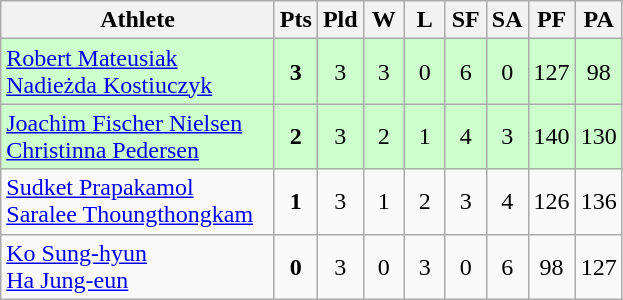<table class=wikitable style="text-align:center">
<tr>
<th width=175>Athlete</th>
<th width=20>Pts</th>
<th width=20>Pld</th>
<th width=20>W</th>
<th width=20>L</th>
<th width=20>SF</th>
<th width=20>SA</th>
<th width=20>PF</th>
<th width=20>PA</th>
</tr>
<tr bgcolor=ccffcc>
<td style="text-align:left"> <a href='#'>Robert Mateusiak</a><br> <a href='#'>Nadieżda Kostiuczyk</a></td>
<td><strong>3</strong></td>
<td>3</td>
<td>3</td>
<td>0</td>
<td>6</td>
<td>0</td>
<td>127</td>
<td>98</td>
</tr>
<tr bgcolor=ccffcc>
<td style="text-align:left"> <a href='#'>Joachim Fischer Nielsen</a><br> <a href='#'>Christinna Pedersen</a></td>
<td><strong>2</strong></td>
<td>3</td>
<td>2</td>
<td>1</td>
<td>4</td>
<td>3</td>
<td>140</td>
<td>130</td>
</tr>
<tr bgcolor=>
<td style="text-align:left"> <a href='#'>Sudket Prapakamol</a><br> <a href='#'>Saralee Thoungthongkam</a></td>
<td><strong>1</strong></td>
<td>3</td>
<td>1</td>
<td>2</td>
<td>3</td>
<td>4</td>
<td>126</td>
<td>136</td>
</tr>
<tr bgcolor=>
<td style="text-align:left"> <a href='#'>Ko Sung-hyun</a><br> <a href='#'>Ha Jung-eun</a></td>
<td><strong>0</strong></td>
<td>3</td>
<td>0</td>
<td>3</td>
<td>0</td>
<td>6</td>
<td>98</td>
<td>127</td>
</tr>
</table>
